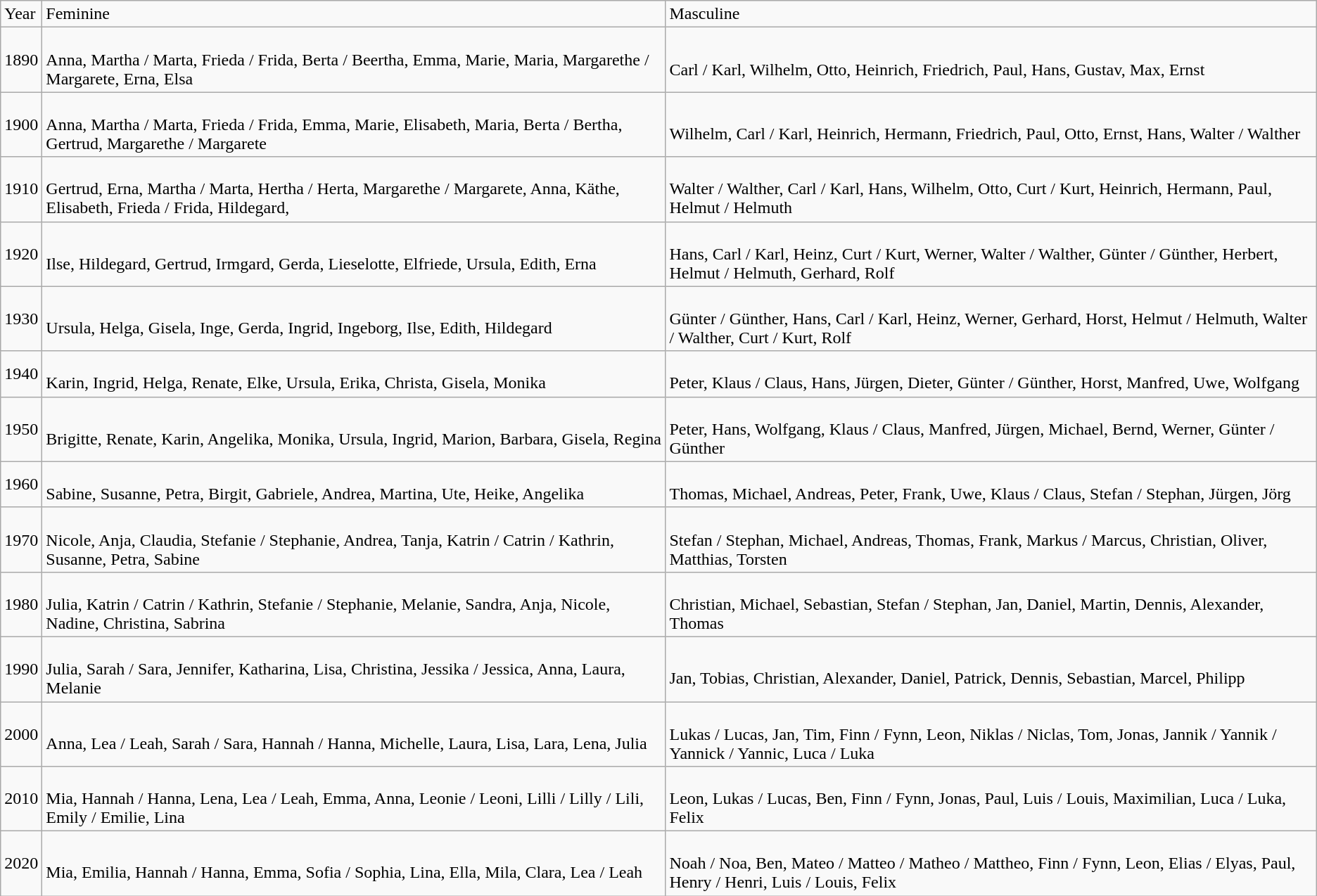<table class="wikitable">
<tr>
<td>Year</td>
<td>Feminine</td>
<td>Masculine</td>
</tr>
<tr>
<td>1890</td>
<td><br>Anna,
Martha / Marta,
Frieda / Frida,
Berta / Beertha,
Emma,
Marie,
Maria,
Margarethe / Margarete,
Erna,
Elsa
</td>
<td><br>Carl / Karl,
Wilhelm,
Otto,
Heinrich,
Friedrich,
Paul,
Hans,
Gustav,
Max,
Ernst</td>
</tr>
<tr>
<td>1900</td>
<td><br>Anna,
Martha / Marta,
Frieda / Frida,
Emma,
Marie,
Elisabeth,
Maria,
Berta / Bertha,
Gertrud,
Margarethe / Margarete</td>
<td><br>Wilhelm,
Carl / Karl,
Heinrich,
Hermann,
Friedrich,
Paul,
Otto,
Ernst,
Hans,
Walter / Walther</td>
</tr>
<tr>
<td>1910</td>
<td><br>Gertrud,
Erna,
Martha / Marta,
Hertha / Herta,
Margarethe / Margarete,
Anna,
Käthe,
Elisabeth,
Frieda / Frida,
Hildegard,</td>
<td><br>Walter / Walther,
Carl / Karl,
Hans,
Wilhelm,
Otto,
Curt / Kurt,
Heinrich,
Hermann,
Paul,
Helmut / Helmuth</td>
</tr>
<tr>
<td>1920</td>
<td><br>Ilse,
Hildegard,
Gertrud,
Irmgard,
Gerda,
Lieselotte,
Elfriede,
Ursula,
Edith,
Erna</td>
<td><br>Hans,
Carl / Karl,
Heinz,
Curt / Kurt,
Werner,
Walter / Walther,
Günter / Günther,
Herbert,
Helmut / Helmuth,
Gerhard,
Rolf</td>
</tr>
<tr>
<td>1930</td>
<td><br>Ursula,
Helga,
Gisela,
Inge,
Gerda,
Ingrid,
Ingeborg,
Ilse,
Edith,
Hildegard</td>
<td><br>Günter / Günther,
Hans,
Carl / Karl,
Heinz,
Werner,
Gerhard,
Horst,
Helmut / Helmuth,
Walter / Walther,
Curt / Kurt,
Rolf</td>
</tr>
<tr>
<td>1940</td>
<td><br>Karin,
Ingrid,
Helga,
Renate,
Elke,
Ursula,
Erika,
Christa,
Gisela,
Monika</td>
<td><br>Peter,
Klaus / Claus,
Hans,
Jürgen,
Dieter,
Günter / Günther,
Horst,
Manfred,
Uwe,
Wolfgang</td>
</tr>
<tr>
<td>1950</td>
<td><br>Brigitte,
Renate,
Karin,
Angelika,
Monika,
Ursula,
Ingrid,
Marion,
Barbara,
Gisela, Regina</td>
<td><br>Peter,
Hans,
Wolfgang,
Klaus / Claus,
Manfred,
Jürgen,
Michael,
Bernd,
Werner,
Günter / Günther</td>
</tr>
<tr>
<td>1960</td>
<td><br>Sabine,
Susanne,
Petra,
Birgit,
Gabriele,
Andrea,
Martina,
Ute,
Heike,
Angelika</td>
<td><br>Thomas,
Michael,
Andreas,
Peter,
Frank,
Uwe,
Klaus / Claus,
Stefan / Stephan,
Jürgen,
Jörg</td>
</tr>
<tr>
<td>1970</td>
<td><br>Nicole,
Anja,
Claudia,
Stefanie / Stephanie,
Andrea,
Tanja,
Katrin / Catrin / Kathrin,
Susanne,
Petra,
Sabine</td>
<td><br>Stefan / Stephan,
Michael,
Andreas,
Thomas,
Frank,
Markus / Marcus,
Christian,
Oliver,
Matthias,
Torsten</td>
</tr>
<tr>
<td>1980</td>
<td><br>Julia,
Katrin / Catrin / Kathrin,
Stefanie / Stephanie,
Melanie,
Sandra,
Anja,
Nicole,
Nadine,
Christina,
Sabrina</td>
<td><br>Christian,
Michael,
Sebastian,
Stefan / Stephan,
Jan,
Daniel,
Martin,
Dennis,
Alexander,
Thomas</td>
</tr>
<tr>
<td>1990</td>
<td><br>Julia,
Sarah / Sara,
Jennifer,
Katharina,
Lisa,
Christina,
Jessika / Jessica,
Anna,
Laura,
Melanie</td>
<td><br>Jan,
Tobias,
Christian,
Alexander,
Daniel,
Patrick,
Dennis,
Sebastian,
Marcel,
Philipp</td>
</tr>
<tr>
<td>2000</td>
<td><br>Anna,
Lea / Leah,
Sarah / Sara,
Hannah / Hanna,
Michelle,
Laura,
Lisa,
Lara,
Lena,
Julia</td>
<td><br>Lukas / Lucas,
Jan,
Tim,
Finn / Fynn,
Leon,
Niklas / Niclas,
Tom,
Jonas,
Jannik / Yannik / Yannick / Yannic,
Luca / Luka</td>
</tr>
<tr>
<td>2010</td>
<td><br>Mia,
Hannah / Hanna,
Lena,
Lea / Leah,
Emma,
Anna,
Leonie / Leoni,
Lilli / Lilly / Lili,
Emily / Emilie,
Lina</td>
<td><br>Leon,
Lukas / Lucas,
Ben,
Finn / Fynn,
Jonas,
Paul,
Luis / Louis,
Maximilian,
Luca / Luka,
Felix</td>
</tr>
<tr>
<td>2020</td>
<td><br>Mia,
Emilia,
Hannah / Hanna,
Emma, 
Sofia / Sophia,
Lina,
Ella,
Mila,
Clara,
Lea / Leah</td>
<td><br>Noah / Noa,
Ben,
Mateo / Matteo / Matheo / Mattheo,
Finn / Fynn,
Leon,
Elias / Elyas,
Paul,
Henry / Henri,
Luis / Louis,
Felix</td>
</tr>
</table>
